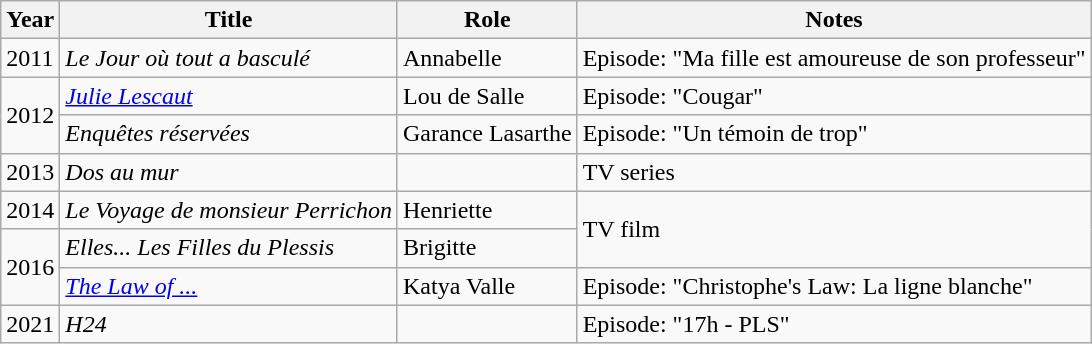<table class="wikitable sortable">
<tr>
<th>Year</th>
<th>Title</th>
<th>Role</th>
<th class="unsortable">Notes</th>
</tr>
<tr>
<td>2011</td>
<td><em>Le Jour où tout a basculé</em></td>
<td>Annabelle</td>
<td>Episode: "Ma fille est amoureuse de son professeur"</td>
</tr>
<tr>
<td rowspan=2>2012</td>
<td><em><a href='#'>Julie Lescaut</a></em></td>
<td>Lou de Salle</td>
<td>Episode: "Cougar"</td>
</tr>
<tr>
<td><em>Enquêtes réservées</em></td>
<td>Garance Lasarthe</td>
<td>Episode: "Un témoin de trop"</td>
</tr>
<tr>
<td>2013</td>
<td><em>Dos au mur</em></td>
<td></td>
<td>TV series</td>
</tr>
<tr>
<td>2014</td>
<td><em>Le Voyage de monsieur Perrichon</em></td>
<td>Henriette</td>
<td rowspan=2>TV film</td>
</tr>
<tr>
<td rowspan=2>2016</td>
<td><em>Elles... Les Filles du Plessis</em></td>
<td>Brigitte</td>
</tr>
<tr>
<td><em><a href='#'>The Law of ...</a></em></td>
<td>Katya Valle</td>
<td>Episode: "Christophe's Law: La ligne blanche"</td>
</tr>
<tr>
<td>2021</td>
<td><em>H24</em></td>
<td></td>
<td>Episode: "17h - PLS"</td>
</tr>
</table>
